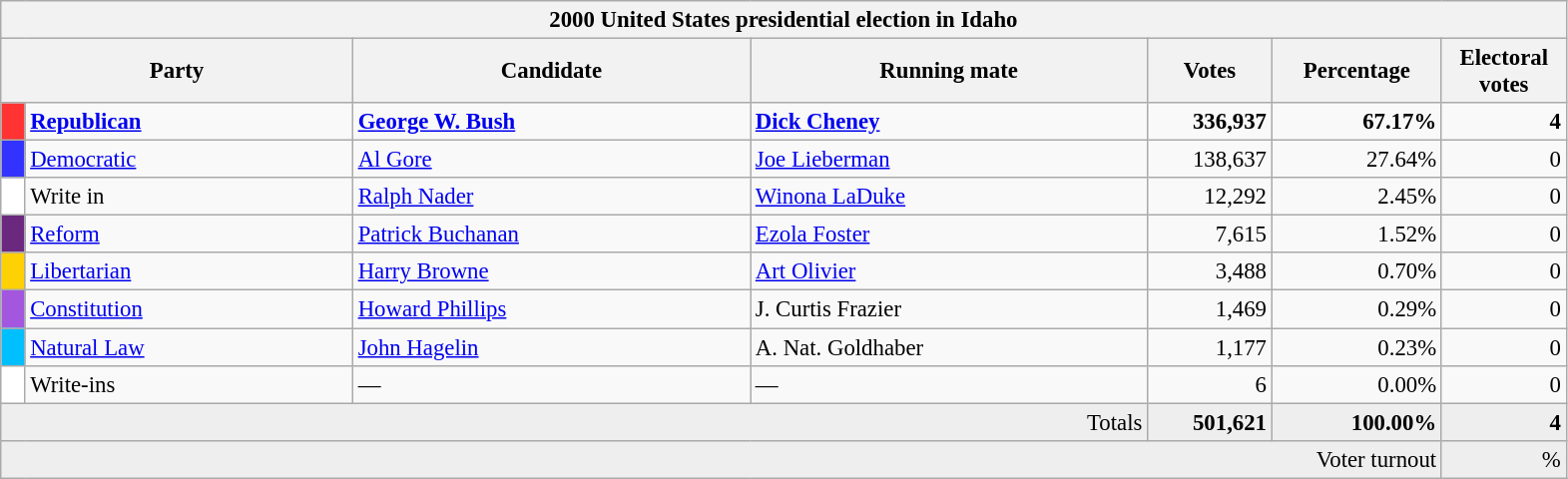<table class="wikitable" style="font-size: 95%;">
<tr>
<th colspan="7">2000 United States presidential election in Idaho</th>
</tr>
<tr>
<th colspan="2" style="width: 15em">Party</th>
<th style="width: 17em">Candidate</th>
<th style="width: 17em">Running mate</th>
<th style="width: 5em">Votes</th>
<th style="width: 7em">Percentage</th>
<th style="width: 5em">Electoral votes</th>
</tr>
<tr>
<th style="background-color:#FF3333; width: 3px"></th>
<td style="width: 130px"><strong><a href='#'>Republican</a></strong></td>
<td><strong><a href='#'>George W. Bush</a></strong></td>
<td><strong><a href='#'>Dick Cheney</a></strong></td>
<td align="right"><strong>336,937</strong></td>
<td align="right"><strong>67.17%</strong></td>
<td align="right"><strong>4</strong></td>
</tr>
<tr>
<th style="background-color:#3333FF; width: 3px"></th>
<td style="width: 130px"><a href='#'>Democratic</a></td>
<td><a href='#'>Al Gore</a></td>
<td><a href='#'>Joe Lieberman</a></td>
<td align="right">138,637</td>
<td align="right">27.64%</td>
<td align="right">0</td>
</tr>
<tr>
<th style="background-color:#FFFFFF; width: 3px"></th>
<td style="width: 130px">Write in</td>
<td><a href='#'>Ralph Nader</a></td>
<td><a href='#'>Winona LaDuke</a></td>
<td align="right">12,292</td>
<td align="right">2.45%</td>
<td align="right">0</td>
</tr>
<tr>
<th style="background-color:#6A287E; width: 3px"></th>
<td style="width: 130px"><a href='#'>Reform</a></td>
<td><a href='#'>Patrick Buchanan</a></td>
<td><a href='#'>Ezola Foster</a></td>
<td align="right">7,615</td>
<td align="right">1.52%</td>
<td align="right">0</td>
</tr>
<tr>
<th style="background-color:#FED105; width: 3px"></th>
<td style="width: 130px"><a href='#'>Libertarian</a></td>
<td><a href='#'>Harry Browne</a></td>
<td><a href='#'>Art Olivier</a></td>
<td align="right">3,488</td>
<td align="right">0.70%</td>
<td align="right">0</td>
</tr>
<tr>
<th style="background-color:#A356DE; width: 3px"></th>
<td style="width: 130px"><a href='#'>Constitution</a></td>
<td><a href='#'>Howard Phillips</a></td>
<td>J. Curtis Frazier</td>
<td align="right">1,469</td>
<td align="right">0.29%</td>
<td align="right">0</td>
</tr>
<tr>
<th style="background-color:#00BFFF; width: 3px"></th>
<td style="width: 130px"><a href='#'>Natural Law</a></td>
<td><a href='#'>John Hagelin</a></td>
<td>A. Nat. Goldhaber</td>
<td align="right">1,177</td>
<td align="right">0.23%</td>
<td align="right">0</td>
</tr>
<tr>
<th style="background-color:#FFFFFF; width: 3px"></th>
<td style="width: 130px">Write-ins</td>
<td>—</td>
<td>—</td>
<td align="right">6</td>
<td align="right">0.00%</td>
<td align="right">0</td>
</tr>
<tr bgcolor="#EEEEEE">
<td colspan="4" align="right">Totals</td>
<td align="right"><strong>501,621</strong></td>
<td align="right"><strong>100.00%</strong></td>
<td align="right"><strong>4</strong></td>
</tr>
<tr bgcolor="#EEEEEE">
<td colspan="6" align="right">Voter turnout</td>
<td colspan="1" align="right">%</td>
</tr>
</table>
